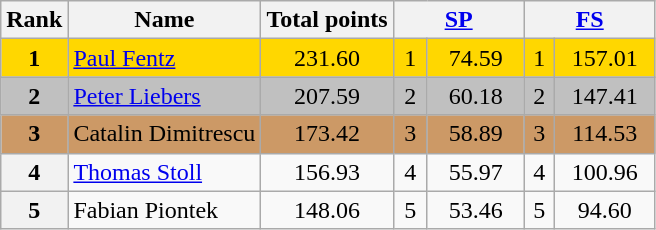<table class="wikitable sortable">
<tr>
<th>Rank</th>
<th>Name</th>
<th>Total points</th>
<th colspan="2" width="80px"><a href='#'>SP</a></th>
<th colspan="2" width="80px"><a href='#'>FS</a></th>
</tr>
<tr bgcolor="gold">
<td align="center"><strong>1</strong></td>
<td><a href='#'>Paul Fentz</a></td>
<td align="center">231.60</td>
<td align="center">1</td>
<td align="center">74.59</td>
<td align="center">1</td>
<td align="center">157.01</td>
</tr>
<tr bgcolor="silver">
<td align="center"><strong>2</strong></td>
<td><a href='#'>Peter Liebers</a></td>
<td align="center">207.59</td>
<td align="center">2</td>
<td align="center">60.18</td>
<td align="center">2</td>
<td align="center">147.41</td>
</tr>
<tr bgcolor="cc9966">
<td align="center"><strong>3</strong></td>
<td>Catalin Dimitrescu</td>
<td align="center">173.42</td>
<td align="center">3</td>
<td align="center">58.89</td>
<td align="center">3</td>
<td align="center">114.53</td>
</tr>
<tr>
<th>4</th>
<td><a href='#'>Thomas Stoll</a></td>
<td align="center">156.93</td>
<td align="center">4</td>
<td align="center">55.97</td>
<td align="center">4</td>
<td align="center">100.96</td>
</tr>
<tr>
<th>5</th>
<td>Fabian Piontek</td>
<td align="center">148.06</td>
<td align="center">5</td>
<td align="center">53.46</td>
<td align="center">5</td>
<td align="center">94.60</td>
</tr>
</table>
